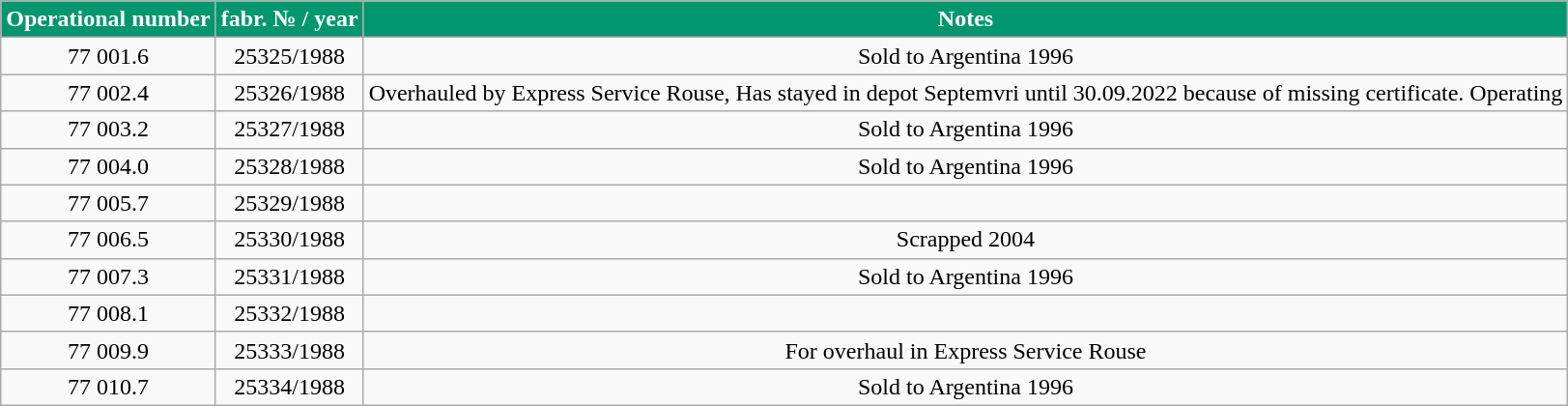<table class = "wikitable" style = "text-align:center">
<tr>
<th style = "color:white; background:#00966E">Operational number</th>
<th style = "color:white; background:#00966E">fabr. № / year</th>
<th style = "color:white; background:#00966E">Notes</th>
</tr>
<tr>
<td>77 001.6</td>
<td>25325/1988</td>
<td>Sold to Argentina 1996</td>
</tr>
<tr>
<td>77 002.4</td>
<td>25326/1988</td>
<td>Overhauled by Express Service Rouse, Has stayed in depot Septemvri until 30.09.2022 because of missing certificate. Operating</td>
</tr>
<tr>
<td>77 003.2</td>
<td>25327/1988</td>
<td>Sold to Argentina 1996</td>
</tr>
<tr>
<td>77 004.0</td>
<td>25328/1988</td>
<td>Sold to Argentina 1996</td>
</tr>
<tr>
<td>77 005.7</td>
<td>25329/1988</td>
<td></td>
</tr>
<tr>
<td>77 006.5</td>
<td>25330/1988</td>
<td>Scrapped 2004</td>
</tr>
<tr>
<td>77 007.3</td>
<td>25331/1988</td>
<td>Sold to Argentina 1996</td>
</tr>
<tr>
<td>77 008.1</td>
<td>25332/1988</td>
<td></td>
</tr>
<tr>
<td>77 009.9</td>
<td>25333/1988</td>
<td>For overhaul in Express Service Rouse</td>
</tr>
<tr>
<td>77 010.7</td>
<td>25334/1988</td>
<td>Sold to Argentina 1996</td>
</tr>
</table>
